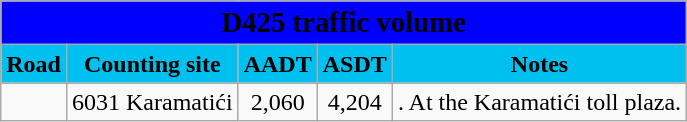<table class="wikitable">
<tr>
<td colspan=5 bgcolor=blue align=center style=margin-top:15><span><big><strong>D425 traffic volume</strong></big></span></td>
</tr>
<tr>
<td align=center bgcolor=00c0f0><strong>Road</strong></td>
<td align=center bgcolor=00c0f0><strong>Counting site</strong></td>
<td align=center bgcolor=00c0f0><strong>AADT</strong></td>
<td align=center bgcolor=00c0f0><strong>ASDT</strong></td>
<td align=center bgcolor=00c0f0><strong>Notes</strong></td>
</tr>
<tr>
<td></td>
<td>6031 Karamatići</td>
<td align=center>2,060</td>
<td align=center>4,204</td>
<td>. At the Karamatići toll plaza.</td>
</tr>
</table>
